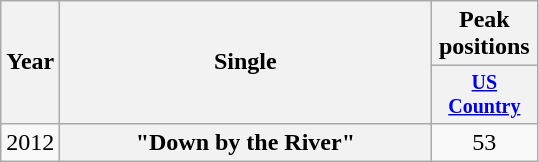<table class="wikitable plainrowheaders" style="text-align:center;">
<tr>
<th rowspan="2">Year</th>
<th rowspan="2" style="width:15em;">Single</th>
<th>Peak positions</th>
</tr>
<tr style="font-size:smaller;">
<th style="width:65px;"><a href='#'>US Country</a></th>
</tr>
<tr>
<td>2012</td>
<th scope="row">"Down by the River"</th>
<td>53</td>
</tr>
</table>
